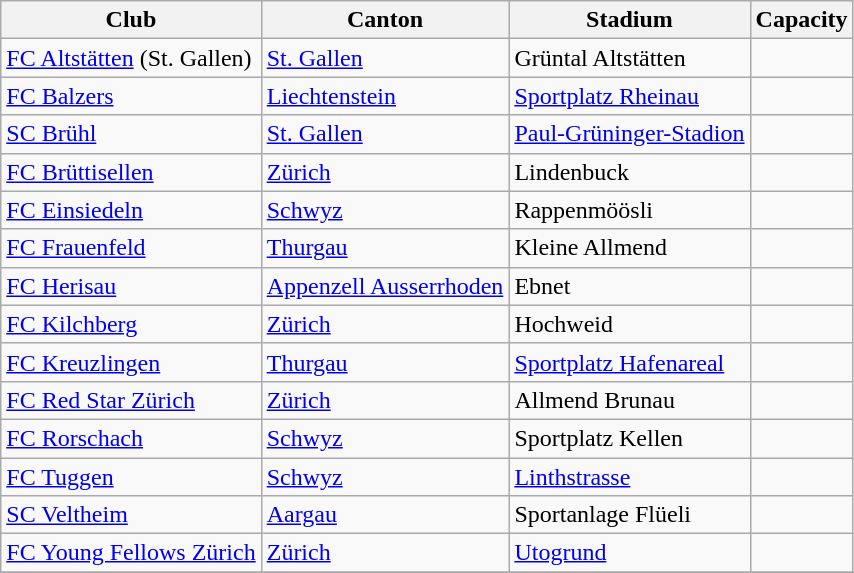<table class="wikitable">
<tr>
<th>Club</th>
<th>Canton</th>
<th>Stadium</th>
<th>Capacity</th>
</tr>
<tr>
<td><a href='#'>FC Altstätten</a> (St. Gallen)</td>
<td><a href='#'>St. Gallen</a></td>
<td>Grüntal Altstätten</td>
<td></td>
</tr>
<tr>
<td><a href='#'>FC Balzers</a></td>
<td> <a href='#'>Liechtenstein</a></td>
<td><a href='#'>Sportplatz Rheinau</a></td>
<td></td>
</tr>
<tr>
<td><a href='#'>SC Brühl</a></td>
<td><a href='#'>St. Gallen</a></td>
<td><a href='#'>Paul-Grüninger-Stadion</a></td>
<td></td>
</tr>
<tr>
<td><a href='#'>FC Brüttisellen</a></td>
<td><a href='#'>Zürich</a></td>
<td>Lindenbuck</td>
<td></td>
</tr>
<tr>
<td><a href='#'>FC Einsiedeln</a></td>
<td><a href='#'>Schwyz</a></td>
<td>Rappenmöösli</td>
<td></td>
</tr>
<tr>
<td><a href='#'>FC Frauenfeld</a></td>
<td><a href='#'>Thurgau</a></td>
<td>Kleine Allmend</td>
<td></td>
</tr>
<tr>
<td><a href='#'>FC Herisau</a></td>
<td><a href='#'>Appenzell Ausserrhoden</a></td>
<td>Ebnet</td>
<td></td>
</tr>
<tr>
<td><a href='#'>FC Kilchberg</a></td>
<td><a href='#'>Zürich</a></td>
<td>Hochweid</td>
<td></td>
</tr>
<tr>
<td><a href='#'>FC Kreuzlingen</a></td>
<td><a href='#'>Thurgau</a></td>
<td><a href='#'>Sportplatz Hafenareal</a></td>
<td></td>
</tr>
<tr>
<td><a href='#'>FC Red Star Zürich</a></td>
<td><a href='#'>Zürich</a></td>
<td>Allmend Brunau</td>
<td></td>
</tr>
<tr>
<td><a href='#'>FC Rorschach</a></td>
<td><a href='#'>Schwyz</a></td>
<td>Sportplatz Kellen</td>
<td></td>
</tr>
<tr>
<td><a href='#'>FC Tuggen</a></td>
<td><a href='#'>Schwyz</a></td>
<td><a href='#'>Linthstrasse</a></td>
<td></td>
</tr>
<tr>
<td><a href='#'>SC Veltheim</a></td>
<td><a href='#'>Aargau</a></td>
<td>Sportanlage Flüeli</td>
<td></td>
</tr>
<tr>
<td><a href='#'>FC Young Fellows Zürich</a></td>
<td><a href='#'>Zürich</a></td>
<td><a href='#'>Utogrund</a></td>
<td></td>
</tr>
<tr>
</tr>
</table>
